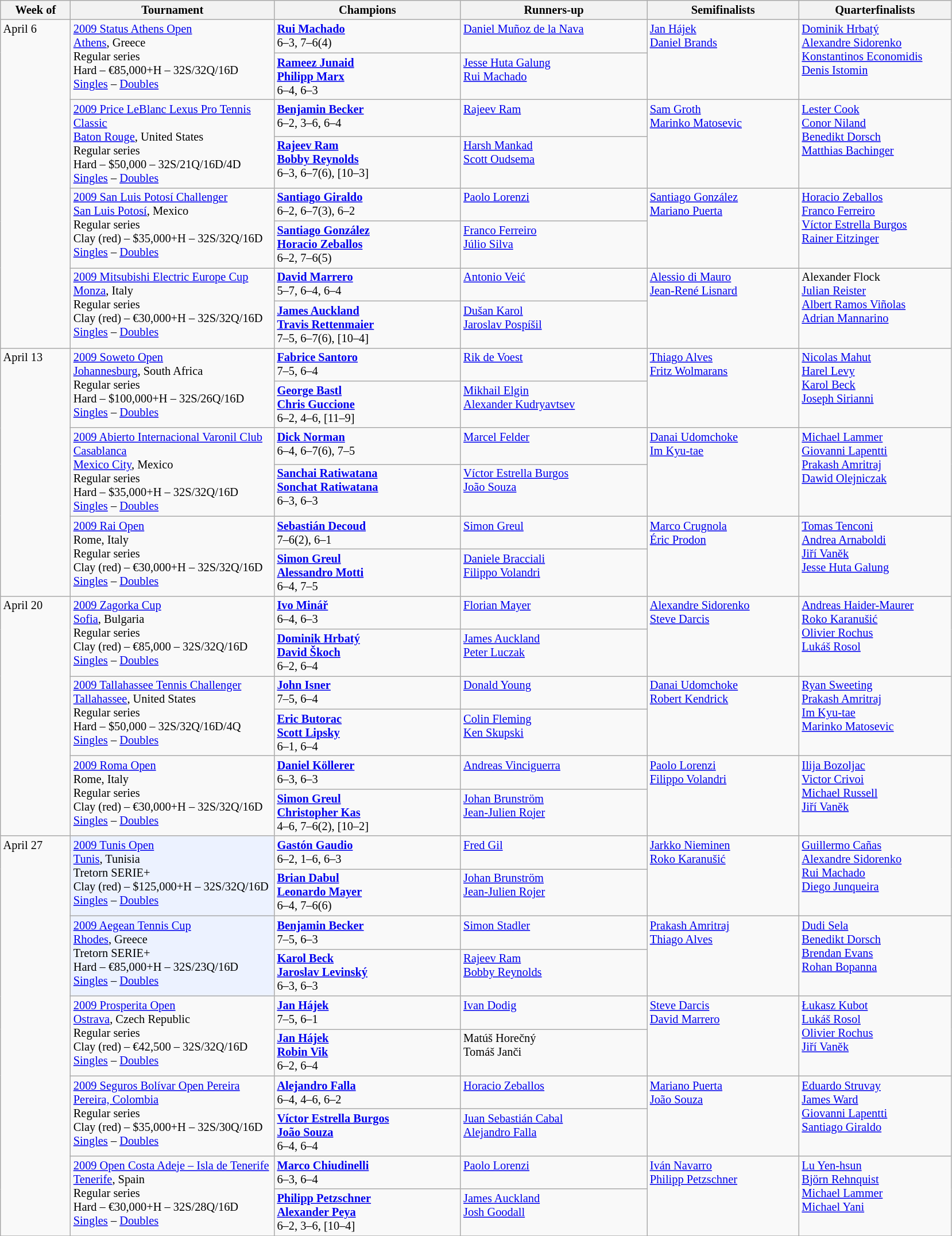<table class="wikitable" style="font-size:85%;">
<tr>
<th width="75">Week of</th>
<th width="230">Tournament</th>
<th width="210">Champions</th>
<th width="210">Runners-up</th>
<th width="170">Semifinalists</th>
<th width="170">Quarterfinalists</th>
</tr>
<tr valign=top>
<td rowspan=8>April 6</td>
<td rowspan=2><a href='#'>2009 Status Athens Open</a><br> <a href='#'>Athens</a>, Greece<br>Regular series<br>Hard – €85,000+H – 32S/32Q/16D<br><a href='#'>Singles</a> – <a href='#'>Doubles</a></td>
<td> <strong><a href='#'>Rui Machado</a></strong><br>6–3, 7–6(4)</td>
<td> <a href='#'>Daniel Muñoz de la Nava</a></td>
<td rowspan=2> <a href='#'>Jan Hájek</a><br> <a href='#'>Daniel Brands</a></td>
<td rowspan=2> <a href='#'>Dominik Hrbatý</a><br> <a href='#'>Alexandre Sidorenko</a><br> <a href='#'>Konstantinos Economidis</a><br> <a href='#'>Denis Istomin</a></td>
</tr>
<tr valign=top>
<td> <strong><a href='#'>Rameez Junaid</a></strong><br> <strong><a href='#'>Philipp Marx</a></strong><br>6–4, 6–3</td>
<td> <a href='#'>Jesse Huta Galung</a> <br> <a href='#'>Rui Machado</a></td>
</tr>
<tr valign=top>
<td rowspan=2><a href='#'>2009 Price LeBlanc Lexus Pro Tennis Classic</a><br> <a href='#'>Baton Rouge</a>, United States<br>Regular series<br>Hard – $50,000 – 32S/21Q/16D/4D<br><a href='#'>Singles</a> – <a href='#'>Doubles</a></td>
<td> <strong><a href='#'>Benjamin Becker</a></strong><br>6–2, 3–6, 6–4</td>
<td> <a href='#'>Rajeev Ram</a></td>
<td rowspan=2> <a href='#'>Sam Groth</a><br> <a href='#'>Marinko Matosevic</a></td>
<td rowspan=2> <a href='#'>Lester Cook</a><br> <a href='#'>Conor Niland</a><br> <a href='#'>Benedikt Dorsch</a><br> <a href='#'>Matthias Bachinger</a></td>
</tr>
<tr valign=top>
<td> <strong><a href='#'>Rajeev Ram</a></strong><br> <strong><a href='#'>Bobby Reynolds</a></strong><br>6–3, 6–7(6), [10–3]</td>
<td> <a href='#'>Harsh Mankad</a><br> <a href='#'>Scott Oudsema</a></td>
</tr>
<tr valign=top>
<td rowspan=2><a href='#'>2009 San Luis Potosí Challenger</a><br> <a href='#'>San Luis Potosí</a>, Mexico<br>Regular series<br>Clay (red) – $35,000+H – 32S/32Q/16D<br><a href='#'>Singles</a> – <a href='#'>Doubles</a></td>
<td> <strong><a href='#'>Santiago Giraldo</a></strong><br>6–2, 6–7(3), 6–2</td>
<td> <a href='#'>Paolo Lorenzi</a></td>
<td rowspan=2> <a href='#'>Santiago González</a><br> <a href='#'>Mariano Puerta</a></td>
<td rowspan=2> <a href='#'>Horacio Zeballos</a><br> <a href='#'>Franco Ferreiro</a><br> <a href='#'>Víctor Estrella Burgos</a><br> <a href='#'>Rainer Eitzinger</a></td>
</tr>
<tr valign=top>
<td> <strong><a href='#'>Santiago González</a></strong><br> <strong><a href='#'>Horacio Zeballos</a></strong><br>6–2, 7–6(5)</td>
<td> <a href='#'>Franco Ferreiro</a><br> <a href='#'>Júlio Silva</a></td>
</tr>
<tr valign=top>
<td rowspan=2><a href='#'>2009 Mitsubishi Electric Europe Cup</a><br> <a href='#'>Monza</a>, Italy<br>Regular series<br>Clay (red) – €30,000+H – 32S/32Q/16D<br><a href='#'>Singles</a> – <a href='#'>Doubles</a></td>
<td> <strong><a href='#'>David Marrero</a></strong><br>5–7, 6–4, 6–4</td>
<td> <a href='#'>Antonio Veić</a></td>
<td rowspan=2> <a href='#'>Alessio di Mauro</a><br> <a href='#'>Jean-René Lisnard</a></td>
<td rowspan=2> Alexander Flock<br> <a href='#'>Julian Reister</a><br> <a href='#'>Albert Ramos Viñolas</a><br> <a href='#'>Adrian Mannarino</a></td>
</tr>
<tr valign=top>
<td> <strong><a href='#'>James Auckland</a></strong><br> <strong><a href='#'>Travis Rettenmaier</a></strong><br>7–5, 6–7(6), [10–4]</td>
<td> <a href='#'>Dušan Karol</a><br> <a href='#'>Jaroslav Pospíšil</a></td>
</tr>
<tr valign=top>
<td rowspan=6>April 13</td>
<td rowspan=2><a href='#'>2009 Soweto Open</a><br> <a href='#'>Johannesburg</a>, South Africa<br>Regular series<br>Hard – $100,000+H – 32S/26Q/16D<br><a href='#'>Singles</a> – <a href='#'>Doubles</a></td>
<td> <strong><a href='#'>Fabrice Santoro</a></strong><br>7–5, 6–4</td>
<td> <a href='#'>Rik de Voest</a></td>
<td rowspan=2> <a href='#'>Thiago Alves</a><br> <a href='#'>Fritz Wolmarans</a></td>
<td rowspan=2> <a href='#'>Nicolas Mahut</a><br> <a href='#'>Harel Levy</a><br> <a href='#'>Karol Beck</a><br> <a href='#'>Joseph Sirianni</a></td>
</tr>
<tr valign=top>
<td> <strong><a href='#'>George Bastl</a></strong><br> <strong><a href='#'>Chris Guccione</a></strong><br>6–2, 4–6, [11–9]</td>
<td> <a href='#'>Mikhail Elgin</a><br> <a href='#'>Alexander Kudryavtsev</a></td>
</tr>
<tr valign=top>
<td rowspan=2><a href='#'>2009 Abierto Internacional Varonil Club Casablanca</a><br>  <a href='#'>Mexico City</a>, Mexico<br>Regular series<br>Hard – $35,000+H – 32S/32Q/16D<br><a href='#'>Singles</a> – <a href='#'>Doubles</a></td>
<td> <strong><a href='#'>Dick Norman</a></strong><br>6–4, 6–7(6), 7–5</td>
<td> <a href='#'>Marcel Felder</a></td>
<td rowspan=2> <a href='#'>Danai Udomchoke</a><br> <a href='#'>Im Kyu-tae</a></td>
<td rowspan=2> <a href='#'>Michael Lammer</a><br> <a href='#'>Giovanni Lapentti</a><br> <a href='#'>Prakash Amritraj</a><br> <a href='#'>Dawid Olejniczak</a></td>
</tr>
<tr valign=top>
<td> <strong><a href='#'>Sanchai Ratiwatana</a></strong><br> <strong><a href='#'>Sonchat Ratiwatana</a></strong><br>6–3, 6–3</td>
<td> <a href='#'>Víctor Estrella Burgos</a><br> <a href='#'>João Souza</a></td>
</tr>
<tr valign=top>
<td rowspan=2><a href='#'>2009 Rai Open</a><br> Rome, Italy<br>Regular series<br>Clay (red) – €30,000+H – 32S/32Q/16D<br><a href='#'>Singles</a> – <a href='#'>Doubles</a></td>
<td> <strong><a href='#'>Sebastián Decoud</a></strong><br>7–6(2), 6–1</td>
<td> <a href='#'>Simon Greul</a></td>
<td rowspan=2> <a href='#'>Marco Crugnola</a><br> <a href='#'>Éric Prodon</a></td>
<td rowspan=2> <a href='#'>Tomas Tenconi</a><br> <a href='#'>Andrea Arnaboldi</a><br> <a href='#'>Jiří Vaněk</a><br> <a href='#'>Jesse Huta Galung</a></td>
</tr>
<tr valign=top>
<td> <strong><a href='#'>Simon Greul</a></strong><br> <strong><a href='#'>Alessandro Motti</a></strong><br>6–4, 7–5</td>
<td> <a href='#'>Daniele Bracciali</a><br> <a href='#'>Filippo Volandri</a></td>
</tr>
<tr valign=top>
<td rowspan=6>April 20</td>
<td rowspan=2><a href='#'>2009 Zagorka Cup</a><br> <a href='#'>Sofia</a>, Bulgaria<br>Regular series<br>Clay (red) – €85,000 – 32S/32Q/16D<br><a href='#'>Singles</a> – <a href='#'>Doubles</a></td>
<td> <strong><a href='#'>Ivo Minář</a></strong><br>6–4, 6–3</td>
<td> <a href='#'>Florian Mayer</a></td>
<td rowspan=2> <a href='#'>Alexandre Sidorenko</a><br> <a href='#'>Steve Darcis</a></td>
<td rowspan=2> <a href='#'>Andreas Haider-Maurer</a><br> <a href='#'>Roko Karanušić</a><br> <a href='#'>Olivier Rochus</a><br> <a href='#'>Lukáš Rosol</a></td>
</tr>
<tr valign=top>
<td> <strong><a href='#'>Dominik Hrbatý</a></strong><br> <strong><a href='#'>David Škoch</a></strong><br>6–2, 6–4</td>
<td> <a href='#'>James Auckland</a><br> <a href='#'>Peter Luczak</a></td>
</tr>
<tr valign=top>
<td rowspan=2><a href='#'>2009 Tallahassee Tennis Challenger</a><br> <a href='#'>Tallahassee</a>, United States<br>Regular series<br>Hard – $50,000 – 32S/32Q/16D/4Q<br><a href='#'>Singles</a> – <a href='#'>Doubles</a></td>
<td> <strong><a href='#'>John Isner</a></strong><br>7–5, 6–4</td>
<td> <a href='#'>Donald Young</a></td>
<td rowspan=2> <a href='#'>Danai Udomchoke</a><br> <a href='#'>Robert Kendrick</a></td>
<td rowspan=2> <a href='#'>Ryan Sweeting</a><br> <a href='#'>Prakash Amritraj</a><br> <a href='#'>Im Kyu-tae</a><br> <a href='#'>Marinko Matosevic</a></td>
</tr>
<tr valign=top>
<td> <strong><a href='#'>Eric Butorac</a></strong><br> <strong><a href='#'>Scott Lipsky</a></strong><br>6–1, 6–4</td>
<td> <a href='#'>Colin Fleming</a><br> <a href='#'>Ken Skupski</a></td>
</tr>
<tr valign=top>
<td rowspan=2><a href='#'>2009 Roma Open</a><br> Rome, Italy<br>Regular series<br>Clay (red) – €30,000+H – 32S/32Q/16D<br><a href='#'>Singles</a> – <a href='#'>Doubles</a></td>
<td> <strong><a href='#'>Daniel Köllerer</a></strong><br>6–3, 6–3</td>
<td> <a href='#'>Andreas Vinciguerra</a></td>
<td rowspan=2> <a href='#'>Paolo Lorenzi</a><br> <a href='#'>Filippo Volandri</a></td>
<td rowspan=2> <a href='#'>Ilija Bozoljac</a><br> <a href='#'>Victor Crivoi</a><br> <a href='#'>Michael Russell</a><br> <a href='#'>Jiří Vaněk</a></td>
</tr>
<tr valign=top>
<td> <strong><a href='#'>Simon Greul</a></strong><br> <strong><a href='#'>Christopher Kas</a></strong><br>4–6, 7–6(2), [10–2]</td>
<td> <a href='#'>Johan Brunström</a><br> <a href='#'>Jean-Julien Rojer</a></td>
</tr>
<tr valign=top>
<td rowspan=10>April 27</td>
<td bgcolor="#ECF2FF" rowspan=2><a href='#'>2009 Tunis Open</a><br> <a href='#'>Tunis</a>, Tunisia<br>Tretorn SERIE+<br>Clay (red) – $125,000+H – 32S/32Q/16D<br><a href='#'>Singles</a> – <a href='#'>Doubles</a></td>
<td> <strong><a href='#'>Gastón Gaudio</a></strong><br>6–2, 1–6, 6–3</td>
<td> <a href='#'>Fred Gil</a></td>
<td rowspan=2> <a href='#'>Jarkko Nieminen</a><br> <a href='#'>Roko Karanušić</a></td>
<td rowspan=2> <a href='#'>Guillermo Cañas</a><br> <a href='#'>Alexandre Sidorenko</a><br> <a href='#'>Rui Machado</a><br> <a href='#'>Diego Junqueira</a></td>
</tr>
<tr valign=top>
<td> <strong><a href='#'>Brian Dabul</a></strong><br> <strong><a href='#'>Leonardo Mayer</a></strong><br>6–4, 7–6(6)</td>
<td> <a href='#'>Johan Brunström</a><br> <a href='#'>Jean-Julien Rojer</a></td>
</tr>
<tr valign=top>
<td bgcolor="#ECF2FF" rowspan=2><a href='#'>2009 Aegean Tennis Cup</a><br> <a href='#'>Rhodes</a>, Greece<br>Tretorn SERIE+<br>Hard – €85,000+H – 32S/23Q/16D<br><a href='#'>Singles</a> – <a href='#'>Doubles</a></td>
<td> <strong><a href='#'>Benjamin Becker</a></strong><br>7–5, 6–3</td>
<td> <a href='#'>Simon Stadler</a></td>
<td rowspan=2> <a href='#'>Prakash Amritraj</a><br> <a href='#'>Thiago Alves</a></td>
<td rowspan=2> <a href='#'>Dudi Sela</a><br> <a href='#'>Benedikt Dorsch</a><br> <a href='#'>Brendan Evans</a><br> <a href='#'>Rohan Bopanna</a></td>
</tr>
<tr valign=top>
<td> <strong><a href='#'>Karol Beck</a></strong><br> <strong><a href='#'>Jaroslav Levinský</a></strong><br>6–3, 6–3</td>
<td> <a href='#'>Rajeev Ram</a><br> <a href='#'>Bobby Reynolds</a></td>
</tr>
<tr valign=top>
<td rowspan=2><a href='#'>2009 Prosperita Open</a><br> <a href='#'>Ostrava</a>, Czech Republic<br>Regular series<br>Clay (red) – €42,500 – 32S/32Q/16D<br><a href='#'>Singles</a> – <a href='#'>Doubles</a></td>
<td> <strong><a href='#'>Jan Hájek</a></strong><br>7–5, 6–1</td>
<td> <a href='#'>Ivan Dodig</a></td>
<td rowspan=2> <a href='#'>Steve Darcis</a><br> <a href='#'>David Marrero</a></td>
<td rowspan=2> <a href='#'>Łukasz Kubot</a><br> <a href='#'>Lukáš Rosol</a><br> <a href='#'>Olivier Rochus</a><br> <a href='#'>Jiří Vaněk</a></td>
</tr>
<tr valign=top>
<td> <strong><a href='#'>Jan Hájek</a></strong><br> <strong><a href='#'>Robin Vik</a></strong><br>6–2, 6–4</td>
<td> Matúš Horečný<br> Tomáš Janči</td>
</tr>
<tr valign=top>
<td rowspan=2><a href='#'>2009 Seguros Bolívar Open Pereira</a><br> <a href='#'>Pereira, Colombia</a><br>Regular series<br>Clay (red) – $35,000+H – 32S/30Q/16D<br><a href='#'>Singles</a> – <a href='#'>Doubles</a></td>
<td> <strong><a href='#'>Alejandro Falla</a></strong><br>6–4, 4–6, 6–2</td>
<td> <a href='#'>Horacio Zeballos</a></td>
<td rowspan=2> <a href='#'>Mariano Puerta</a><br> <a href='#'>João Souza</a></td>
<td rowspan=2> <a href='#'>Eduardo Struvay</a><br> <a href='#'>James Ward</a><br> <a href='#'>Giovanni Lapentti</a><br> <a href='#'>Santiago Giraldo</a></td>
</tr>
<tr valign=top>
<td> <strong><a href='#'>Víctor Estrella Burgos</a></strong><br> <strong><a href='#'>João Souza</a></strong><br>6–4, 6–4</td>
<td> <a href='#'>Juan Sebastián Cabal</a><br> <a href='#'>Alejandro Falla</a></td>
</tr>
<tr valign=top>
<td rowspan=2><a href='#'>2009 Open Costa Adeje – Isla de Tenerife</a><br> <a href='#'>Tenerife</a>, Spain<br>Regular series<br>Hard – €30,000+H – 32S/28Q/16D<br><a href='#'>Singles</a> – <a href='#'>Doubles</a></td>
<td> <strong><a href='#'>Marco Chiudinelli</a></strong><br>6–3, 6–4</td>
<td> <a href='#'>Paolo Lorenzi</a></td>
<td rowspan=2> <a href='#'>Iván Navarro</a><br> <a href='#'>Philipp Petzschner</a></td>
<td rowspan=2> <a href='#'>Lu Yen-hsun</a><br> <a href='#'>Björn Rehnquist</a><br> <a href='#'>Michael Lammer</a><br> <a href='#'>Michael Yani</a></td>
</tr>
<tr valign=top>
<td> <strong><a href='#'>Philipp Petzschner</a></strong><br> <strong><a href='#'>Alexander Peya</a></strong><br>6–2, 3–6, [10–4]</td>
<td> <a href='#'>James Auckland</a><br> <a href='#'>Josh Goodall</a></td>
</tr>
<tr valign=top>
</tr>
</table>
